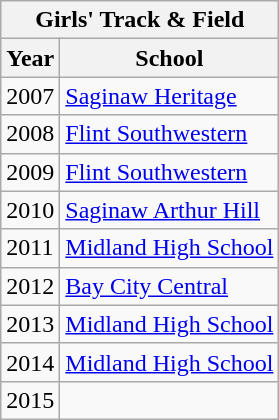<table class="wikitable collapsible">
<tr>
<th colspan=2>Girls' Track & Field</th>
</tr>
<tr>
<th>Year</th>
<th>School</th>
</tr>
<tr>
<td>2007</td>
<td><a href='#'>Saginaw Heritage</a></td>
</tr>
<tr>
<td>2008</td>
<td><a href='#'>Flint Southwestern</a></td>
</tr>
<tr>
<td>2009</td>
<td><a href='#'>Flint Southwestern</a></td>
</tr>
<tr>
<td>2010</td>
<td><a href='#'>Saginaw Arthur Hill</a></td>
</tr>
<tr>
<td>2011</td>
<td><a href='#'>Midland High School</a></td>
</tr>
<tr>
<td>2012</td>
<td><a href='#'>Bay City Central</a></td>
</tr>
<tr>
<td>2013</td>
<td><a href='#'>Midland High School</a></td>
</tr>
<tr>
<td>2014</td>
<td><a href='#'>Midland High School</a></td>
</tr>
<tr>
<td>2015</td>
<td></td>
</tr>
</table>
